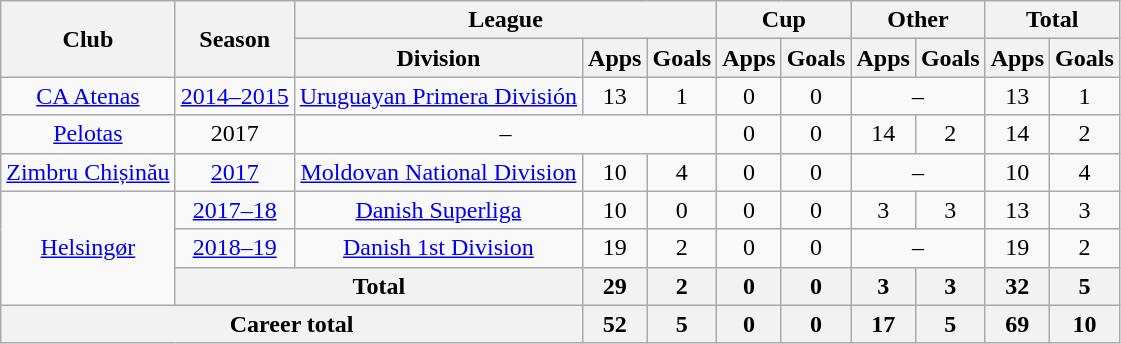<table class="wikitable" style="text-align: center">
<tr>
<th rowspan="2">Club</th>
<th rowspan="2">Season</th>
<th colspan="3">League</th>
<th colspan="2">Cup</th>
<th colspan="2">Other</th>
<th colspan="2">Total</th>
</tr>
<tr>
<th>Division</th>
<th>Apps</th>
<th>Goals</th>
<th>Apps</th>
<th>Goals</th>
<th>Apps</th>
<th>Goals</th>
<th>Apps</th>
<th>Goals</th>
</tr>
<tr>
<td><a href='#'>CA Atenas</a></td>
<td><a href='#'>2014–2015</a></td>
<td><a href='#'>Uruguayan Primera División</a></td>
<td>13</td>
<td>1</td>
<td>0</td>
<td>0</td>
<td colspan="2">–</td>
<td>13</td>
<td>1</td>
</tr>
<tr>
<td><a href='#'>Pelotas</a></td>
<td>2017</td>
<td colspan="3">–</td>
<td>0</td>
<td>0</td>
<td>14</td>
<td>2</td>
<td>14</td>
<td>2</td>
</tr>
<tr>
<td><a href='#'>Zimbru Chișinău</a></td>
<td><a href='#'>2017</a></td>
<td><a href='#'>Moldovan National Division</a></td>
<td>10</td>
<td>4</td>
<td>0</td>
<td>0</td>
<td colspan="2">–</td>
<td>10</td>
<td>4</td>
</tr>
<tr>
<td rowspan="3"><a href='#'>Helsingør</a></td>
<td><a href='#'>2017–18</a></td>
<td><a href='#'>Danish Superliga</a></td>
<td>10</td>
<td>0</td>
<td>0</td>
<td>0</td>
<td>3</td>
<td>3</td>
<td>13</td>
<td>3</td>
</tr>
<tr>
<td><a href='#'>2018–19</a></td>
<td><a href='#'>Danish 1st Division</a></td>
<td>19</td>
<td>2</td>
<td>0</td>
<td>0</td>
<td colspan="2">–</td>
<td>19</td>
<td>2</td>
</tr>
<tr>
<th colspan="2"><strong>Total</strong></th>
<th>29</th>
<th>2</th>
<th>0</th>
<th>0</th>
<th>3</th>
<th>3</th>
<th>32</th>
<th>5</th>
</tr>
<tr>
<th colspan="3"><strong>Career total</strong></th>
<th>52</th>
<th>5</th>
<th>0</th>
<th>0</th>
<th>17</th>
<th>5</th>
<th>69</th>
<th>10</th>
</tr>
</table>
